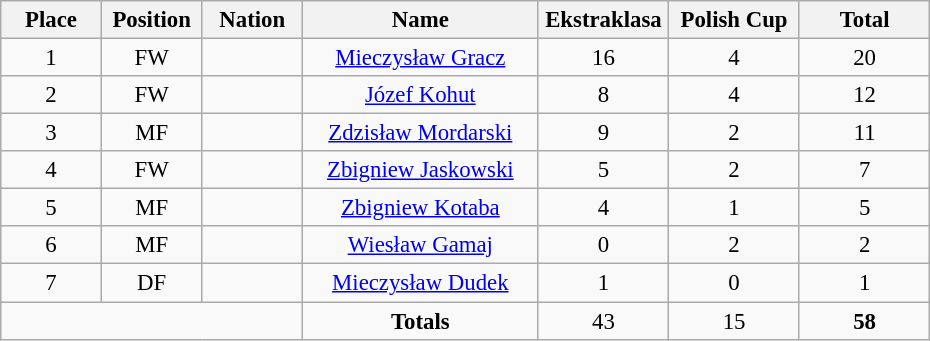<table class="wikitable" style="font-size: 95%; text-align: center;">
<tr>
<th width=60>Place</th>
<th width=60>Position</th>
<th width=60>Nation</th>
<th width=150>Name</th>
<th width=80>Ekstraklasa</th>
<th width=80>Polish Cup</th>
<th width=80><strong>Total</strong></th>
</tr>
<tr>
<td>1</td>
<td>FW</td>
<td></td>
<td><a href='#'>Mieczysław Gracz</a></td>
<td>16</td>
<td>4</td>
<td>20</td>
</tr>
<tr>
<td>2</td>
<td>FW</td>
<td></td>
<td><a href='#'>Józef Kohut</a></td>
<td>8</td>
<td>4</td>
<td>12</td>
</tr>
<tr>
<td>3</td>
<td>MF</td>
<td></td>
<td><a href='#'>Zdzisław Mordarski</a></td>
<td>9</td>
<td>2</td>
<td>11</td>
</tr>
<tr>
<td>4</td>
<td>FW</td>
<td></td>
<td><a href='#'>Zbigniew Jaskowski</a></td>
<td>5</td>
<td>2</td>
<td>7</td>
</tr>
<tr>
<td>5</td>
<td>MF</td>
<td></td>
<td><a href='#'>Zbigniew Kotaba</a></td>
<td>4</td>
<td>1</td>
<td>5</td>
</tr>
<tr>
<td>6</td>
<td>MF</td>
<td></td>
<td><a href='#'>Wiesław Gamaj</a></td>
<td>0</td>
<td>2</td>
<td>2</td>
</tr>
<tr>
<td>7</td>
<td>DF</td>
<td></td>
<td><a href='#'>Mieczysław Dudek</a></td>
<td>1</td>
<td>0</td>
<td>1</td>
</tr>
<tr>
<td colspan="3"></td>
<td><strong>Totals</strong></td>
<td>43</td>
<td>15</td>
<td><strong>58</strong></td>
</tr>
</table>
